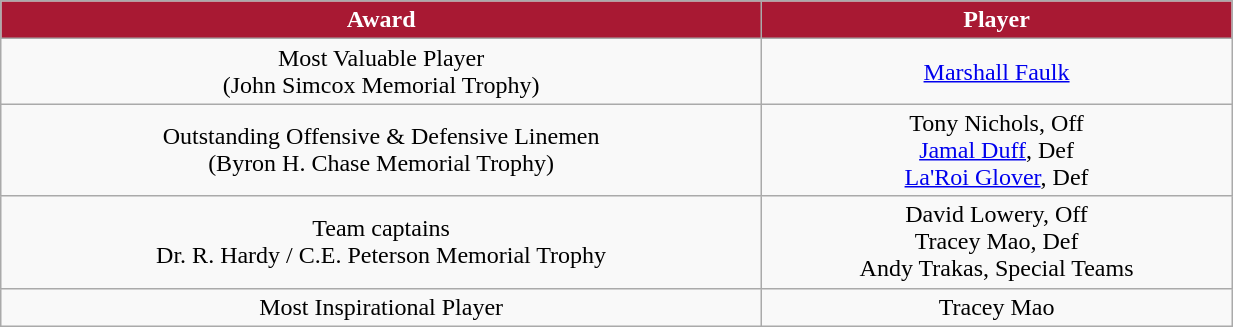<table class="wikitable" width="65%">
<tr>
<th style="background:#A81933;color:#FFFFFF;">Award</th>
<th style="background:#A81933;color:#FFFFFF;">Player</th>
</tr>
<tr align="center" bgcolor="">
<td>Most Valuable Player<br>(John Simcox Memorial Trophy)</td>
<td><a href='#'>Marshall Faulk</a></td>
</tr>
<tr align="center" bgcolor="">
<td>Outstanding Offensive & Defensive Linemen<br>(Byron H. Chase Memorial Trophy)</td>
<td>Tony Nichols, Off<br><a href='#'>Jamal Duff</a>, Def<br><a href='#'>La'Roi Glover</a>, Def</td>
</tr>
<tr align="center" bgcolor="">
<td>Team captains<br>Dr. R. Hardy / C.E. Peterson Memorial Trophy</td>
<td>David Lowery, Off<br>Tracey Mao, Def<br>Andy Trakas, Special Teams</td>
</tr>
<tr align="center" bgcolor="">
<td>Most Inspirational Player</td>
<td>Tracey Mao</td>
</tr>
</table>
